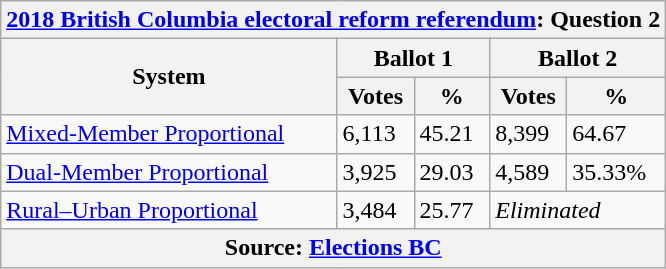<table class="wikitable">
<tr>
<th colspan=5><a href='#'>2018 British Columbia electoral reform referendum</a>: Question 2</th>
</tr>
<tr>
<th rowspan=2>System</th>
<th colspan="2">Ballot 1</th>
<th colspan="2">Ballot 2</th>
</tr>
<tr>
<th>Votes</th>
<th>%</th>
<th>Votes</th>
<th>%</th>
</tr>
<tr>
<td><a href='#'>Mixed-Member Proportional</a></td>
<td>6,113</td>
<td>45.21</td>
<td>8,399</td>
<td>64.67</td>
</tr>
<tr>
<td><a href='#'>Dual-Member Proportional</a></td>
<td>3,925</td>
<td>29.03</td>
<td>4,589</td>
<td>35.33%</td>
</tr>
<tr>
<td><a href='#'>Rural–Urban Proportional</a></td>
<td>3,484</td>
<td>25.77</td>
<td colspan="2"><em>Eliminated</em></td>
</tr>
<tr>
<th colspan="5">Source: <a href='#'>Elections BC</a></th>
</tr>
</table>
